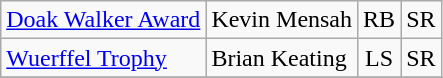<table class="wikitable">
<tr>
<td><a href='#'>Doak Walker Award</a></td>
<td>Kevin Mensah</td>
<td align=center>RB</td>
<td align=center>SR</td>
</tr>
<tr>
<td><a href='#'>Wuerffel Trophy</a></td>
<td>Brian Keating</td>
<td align=center>LS</td>
<td align=center>SR</td>
</tr>
<tr>
</tr>
</table>
